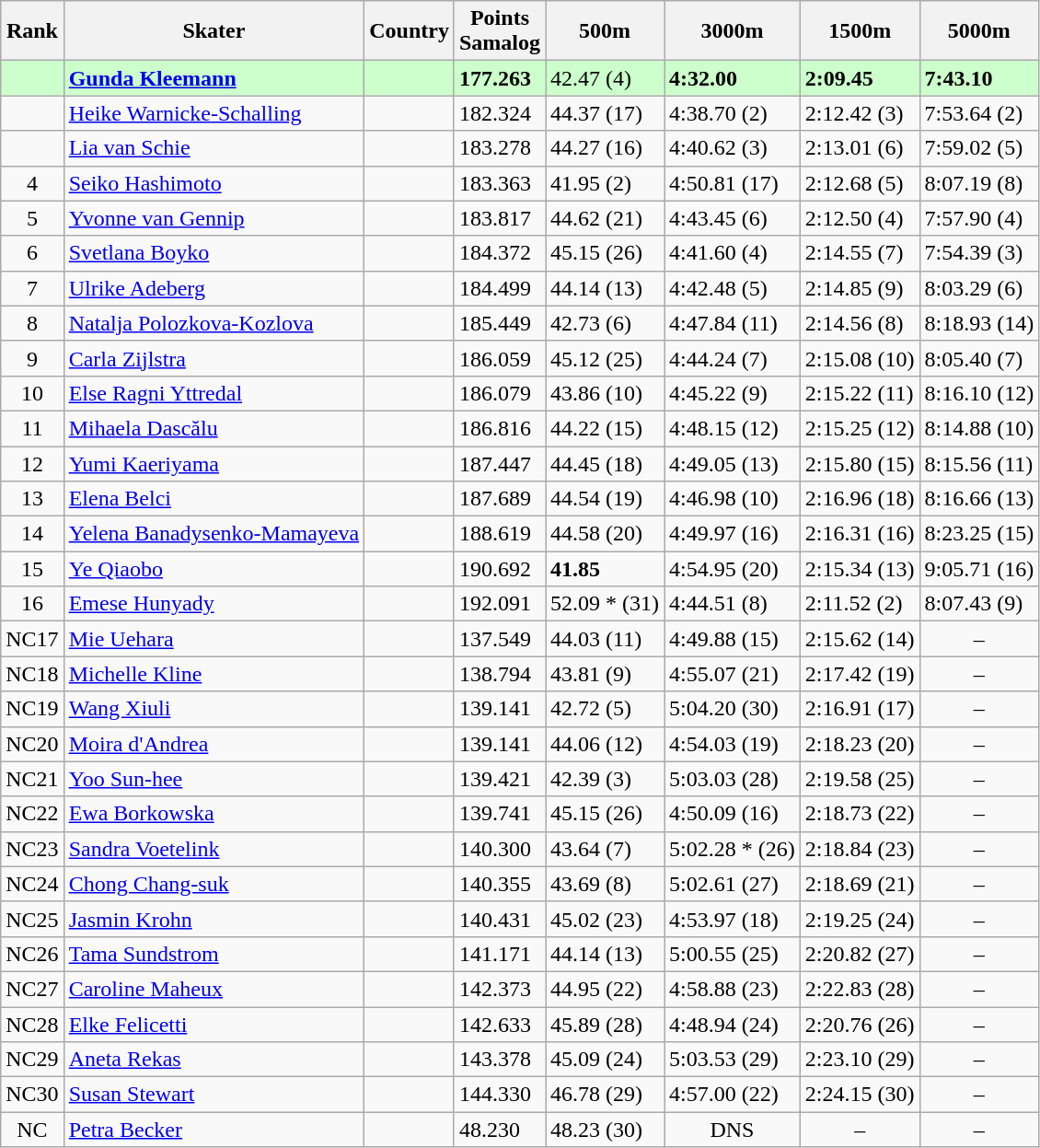<table class="wikitable sortable" style="text-align:left">
<tr>
<th>Rank</th>
<th>Skater</th>
<th>Country</th>
<th>Points <br> Samalog</th>
<th>500m</th>
<th>3000m</th>
<th>1500m</th>
<th>5000m</th>
</tr>
<tr bgcolor=ccffcc>
<td style="text-align:center"></td>
<td><strong><a href='#'>Gunda Kleemann</a></strong></td>
<td></td>
<td><strong>177.263</strong></td>
<td>42.47 (4)</td>
<td><strong>4:32.00</strong> </td>
<td><strong>2:09.45</strong> </td>
<td><strong>7:43.10</strong> </td>
</tr>
<tr>
<td style="text-align:center"></td>
<td><a href='#'>Heike Warnicke-Schalling</a></td>
<td></td>
<td>182.324</td>
<td>44.37 (17)</td>
<td>4:38.70 (2)</td>
<td>2:12.42 (3)</td>
<td>7:53.64 (2)</td>
</tr>
<tr>
<td style="text-align:center"></td>
<td><a href='#'>Lia van Schie</a></td>
<td></td>
<td>183.278</td>
<td>44.27 (16)</td>
<td>4:40.62 (3)</td>
<td>2:13.01 (6)</td>
<td>7:59.02 (5)</td>
</tr>
<tr>
<td style="text-align:center">4</td>
<td><a href='#'>Seiko Hashimoto</a></td>
<td></td>
<td>183.363</td>
<td>41.95 (2)</td>
<td>4:50.81 (17)</td>
<td>2:12.68 (5)</td>
<td>8:07.19 (8)</td>
</tr>
<tr>
<td style="text-align:center">5</td>
<td><a href='#'>Yvonne van Gennip</a></td>
<td></td>
<td>183.817</td>
<td>44.62 (21)</td>
<td>4:43.45 (6)</td>
<td>2:12.50 (4)</td>
<td>7:57.90 (4)</td>
</tr>
<tr>
<td style="text-align:center">6</td>
<td><a href='#'>Svetlana Boyko</a></td>
<td></td>
<td>184.372</td>
<td>45.15 (26)</td>
<td>4:41.60 (4)</td>
<td>2:14.55 (7)</td>
<td>7:54.39 (3)</td>
</tr>
<tr>
<td style="text-align:center">7</td>
<td><a href='#'>Ulrike Adeberg</a></td>
<td></td>
<td>184.499</td>
<td>44.14 (13)</td>
<td>4:42.48 (5)</td>
<td>2:14.85 (9)</td>
<td>8:03.29 (6)</td>
</tr>
<tr>
<td style="text-align:center">8</td>
<td><a href='#'>Natalja Polozkova-Kozlova</a></td>
<td></td>
<td>185.449</td>
<td>42.73 (6)</td>
<td>4:47.84 (11)</td>
<td>2:14.56 (8)</td>
<td>8:18.93 (14)</td>
</tr>
<tr>
<td style="text-align:center">9</td>
<td><a href='#'>Carla Zijlstra</a></td>
<td></td>
<td>186.059</td>
<td>45.12 (25)</td>
<td>4:44.24 (7)</td>
<td>2:15.08 (10)</td>
<td>8:05.40 (7)</td>
</tr>
<tr>
<td style="text-align:center">10</td>
<td><a href='#'>Else Ragni Yttredal</a></td>
<td></td>
<td>186.079</td>
<td>43.86 (10)</td>
<td>4:45.22 (9)</td>
<td>2:15.22 (11)</td>
<td>8:16.10 (12)</td>
</tr>
<tr>
<td style="text-align:center">11</td>
<td><a href='#'>Mihaela Dascălu</a></td>
<td></td>
<td>186.816</td>
<td>44.22 (15)</td>
<td>4:48.15 (12)</td>
<td>2:15.25 (12)</td>
<td>8:14.88 (10)</td>
</tr>
<tr>
<td style="text-align:center">12</td>
<td><a href='#'>Yumi Kaeriyama</a></td>
<td></td>
<td>187.447</td>
<td>44.45 (18)</td>
<td>4:49.05 (13)</td>
<td>2:15.80 (15)</td>
<td>8:15.56 (11)</td>
</tr>
<tr>
<td style="text-align:center">13</td>
<td><a href='#'>Elena Belci</a></td>
<td></td>
<td>187.689</td>
<td>44.54 (19)</td>
<td>4:46.98 (10)</td>
<td>2:16.96 (18)</td>
<td>8:16.66 (13)</td>
</tr>
<tr>
<td style="text-align:center">14</td>
<td><a href='#'>Yelena Banadysenko-Mamayeva</a></td>
<td></td>
<td>188.619</td>
<td>44.58 (20)</td>
<td>4:49.97 (16)</td>
<td>2:16.31 (16)</td>
<td>8:23.25 (15)</td>
</tr>
<tr>
<td style="text-align:center">15</td>
<td><a href='#'>Ye Qiaobo</a></td>
<td></td>
<td>190.692</td>
<td><strong>41.85</strong> </td>
<td>4:54.95 (20)</td>
<td>2:15.34 (13)</td>
<td>9:05.71 (16)</td>
</tr>
<tr>
<td style="text-align:center">16</td>
<td><a href='#'>Emese Hunyady</a></td>
<td></td>
<td>192.091</td>
<td>52.09 * (31)</td>
<td>4:44.51 (8)</td>
<td>2:11.52 (2)</td>
<td>8:07.43 (9)</td>
</tr>
<tr>
<td style="text-align:center">NC17</td>
<td><a href='#'>Mie Uehara</a></td>
<td></td>
<td>137.549</td>
<td>44.03 (11)</td>
<td>4:49.88 (15)</td>
<td>2:15.62 (14)</td>
<td style="text-align:center">–</td>
</tr>
<tr>
<td style="text-align:center">NC18</td>
<td><a href='#'>Michelle Kline</a></td>
<td></td>
<td>138.794</td>
<td>43.81 (9)</td>
<td>4:55.07 (21)</td>
<td>2:17.42 (19)</td>
<td style="text-align:center">–</td>
</tr>
<tr>
<td style="text-align:center">NC19</td>
<td><a href='#'>Wang Xiuli</a></td>
<td></td>
<td>139.141</td>
<td>42.72 (5)</td>
<td>5:04.20 (30)</td>
<td>2:16.91 (17)</td>
<td style="text-align:center">–</td>
</tr>
<tr>
<td style="text-align:center">NC20</td>
<td><a href='#'>Moira d'Andrea</a></td>
<td></td>
<td>139.141</td>
<td>44.06 (12)</td>
<td>4:54.03 (19)</td>
<td>2:18.23 (20)</td>
<td style="text-align:center">–</td>
</tr>
<tr>
<td style="text-align:center">NC21</td>
<td><a href='#'>Yoo Sun-hee</a></td>
<td></td>
<td>139.421</td>
<td>42.39 (3)</td>
<td>5:03.03 (28)</td>
<td>2:19.58 (25)</td>
<td style="text-align:center">–</td>
</tr>
<tr>
<td style="text-align:center">NC22</td>
<td><a href='#'>Ewa Borkowska</a></td>
<td></td>
<td>139.741</td>
<td>45.15 (26)</td>
<td>4:50.09 (16)</td>
<td>2:18.73 (22)</td>
<td style="text-align:center">–</td>
</tr>
<tr>
<td style="text-align:center">NC23</td>
<td><a href='#'>Sandra Voetelink</a></td>
<td></td>
<td>140.300</td>
<td>43.64 (7)</td>
<td>5:02.28 * (26)</td>
<td>2:18.84 (23)</td>
<td style="text-align:center">–</td>
</tr>
<tr>
<td style="text-align:center">NC24</td>
<td><a href='#'>Chong Chang-suk</a></td>
<td></td>
<td>140.355</td>
<td>43.69 (8)</td>
<td>5:02.61 (27)</td>
<td>2:18.69 (21)</td>
<td style="text-align:center">–</td>
</tr>
<tr>
<td style="text-align:center">NC25</td>
<td><a href='#'>Jasmin Krohn</a></td>
<td></td>
<td>140.431</td>
<td>45.02 (23)</td>
<td>4:53.97 (18)</td>
<td>2:19.25 (24)</td>
<td style="text-align:center">–</td>
</tr>
<tr>
<td style="text-align:center">NC26</td>
<td><a href='#'>Tama Sundstrom</a></td>
<td></td>
<td>141.171</td>
<td>44.14 (13)</td>
<td>5:00.55 (25)</td>
<td>2:20.82 (27)</td>
<td style="text-align:center">–</td>
</tr>
<tr>
<td style="text-align:center">NC27</td>
<td><a href='#'>Caroline Maheux</a></td>
<td></td>
<td>142.373</td>
<td>44.95 (22)</td>
<td>4:58.88 (23)</td>
<td>2:22.83 (28)</td>
<td style="text-align:center">–</td>
</tr>
<tr>
<td style="text-align:center">NC28</td>
<td><a href='#'>Elke Felicetti</a></td>
<td></td>
<td>142.633</td>
<td>45.89 (28)</td>
<td>4:48.94 (24)</td>
<td>2:20.76 (26)</td>
<td style="text-align:center">–</td>
</tr>
<tr>
<td style="text-align:center">NC29</td>
<td><a href='#'>Aneta Rekas</a></td>
<td></td>
<td>143.378</td>
<td>45.09 (24)</td>
<td>5:03.53 (29)</td>
<td>2:23.10 (29)</td>
<td style="text-align:center">–</td>
</tr>
<tr>
<td style="text-align:center">NC30</td>
<td><a href='#'>Susan Stewart</a></td>
<td></td>
<td>144.330</td>
<td>46.78 (29)</td>
<td>4:57.00 (22)</td>
<td>2:24.15 (30)</td>
<td style="text-align:center">–</td>
</tr>
<tr>
<td style="text-align:center">NC</td>
<td><a href='#'>Petra Becker</a></td>
<td></td>
<td>48.230</td>
<td>48.23 (30)</td>
<td style="text-align:center">DNS</td>
<td style="text-align:center">–</td>
<td style="text-align:center">–</td>
</tr>
</table>
